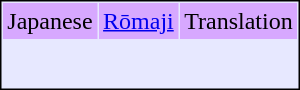<table cellpadding="3" cellspacing="1" style="margin:auto; border:1px solid black; background:#e7e8ff;">
<tr style="text-align:center; background:#d7a8ff;">
<td>Japanese</td>
<td><a href='#'>Rōmaji</a></td>
<td>Translation</td>
</tr>
<tr valign=top>
<td><br></td>
<td><br></td>
<td><br></td>
</tr>
<tr>
<td colspan=2></td>
</tr>
</table>
